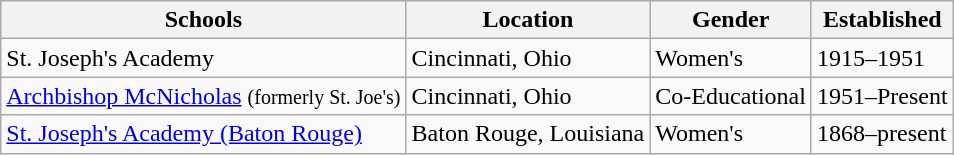<table class="wikitable">
<tr>
<th>Schools</th>
<th>Location</th>
<th>Gender</th>
<th>Established</th>
</tr>
<tr>
<td>St. Joseph's Academy</td>
<td>Cincinnati, Ohio</td>
<td>Women's</td>
<td>1915–1951</td>
</tr>
<tr>
<td><a href='#'>Archbishop McNicholas</a> <small>(formerly St. Joe's)</small></td>
<td>Cincinnati, Ohio</td>
<td>Co-Educational</td>
<td>1951–Present</td>
</tr>
<tr>
<td><a href='#'>St. Joseph's Academy (Baton Rouge)</a></td>
<td>Baton Rouge, Louisiana</td>
<td>Women's</td>
<td>1868–present</td>
</tr>
</table>
